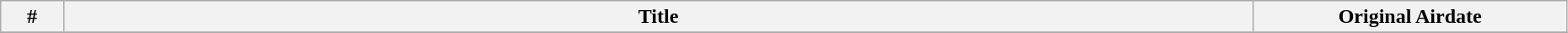<table class="wikitable" style="width: 98%;">
<tr>
<th style="width: 4%;">#</th>
<th>Title</th>
<th style="width: 20%;">Original Airdate</th>
</tr>
<tr>
</tr>
</table>
